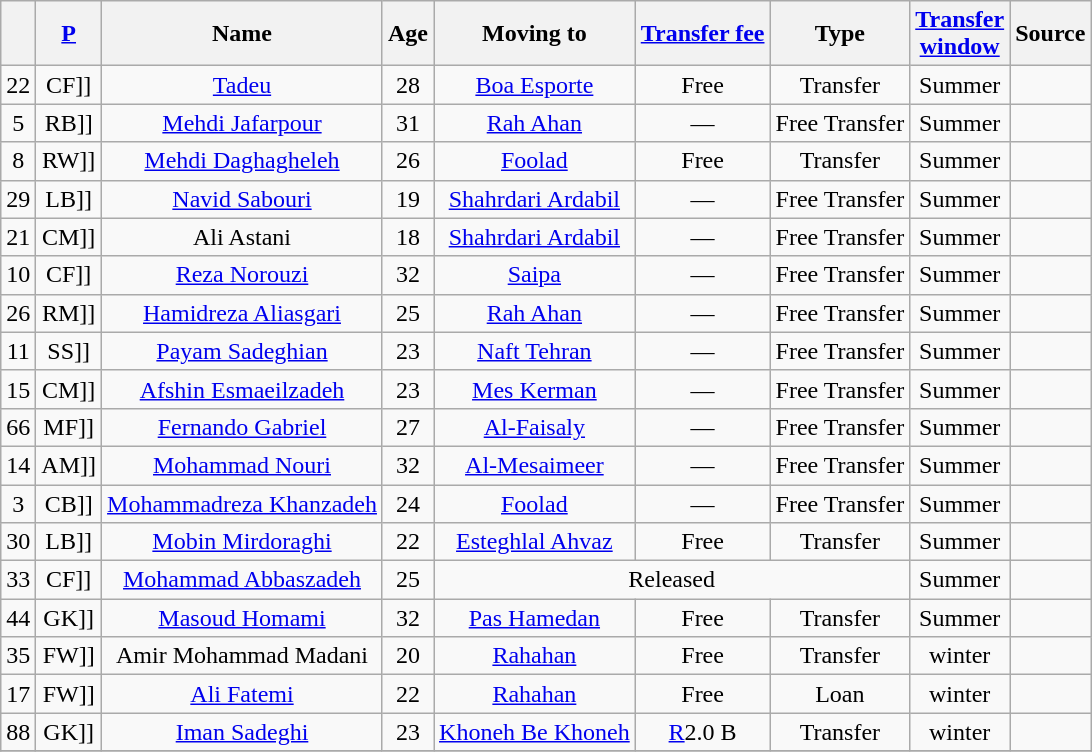<table class="wikitable sortable " style="text-align:center">
<tr>
<th></th>
<th><a href='#'>P</a></th>
<th>Name</th>
<th>Age</th>
<th>Moving to</th>
<th><a href='#'>Transfer fee</a></th>
<th>Type</th>
<th><a href='#'>Transfer<br>window</a></th>
<th>Source</th>
</tr>
<tr>
<td>22</td>
<td [[>CF]]</td>
<td><a href='#'>Tadeu</a></td>
<td>28</td>
<td><a href='#'>Boa Esporte</a></td>
<td>Free</td>
<td>Transfer</td>
<td>Summer</td>
<td></td>
</tr>
<tr>
<td>5</td>
<td [[>RB]]</td>
<td><a href='#'>Mehdi Jafarpour</a></td>
<td>31</td>
<td><a href='#'>Rah Ahan</a></td>
<td>—</td>
<td>Free Transfer</td>
<td>Summer</td>
<td></td>
</tr>
<tr>
<td>8</td>
<td [[>RW]]</td>
<td><a href='#'>Mehdi Daghagheleh</a></td>
<td>26</td>
<td><a href='#'>Foolad</a></td>
<td>Free</td>
<td>Transfer</td>
<td>Summer</td>
<td></td>
</tr>
<tr>
<td>29</td>
<td [[>LB]]</td>
<td><a href='#'>Navid Sabouri</a></td>
<td>19</td>
<td><a href='#'>Shahrdari Ardabil</a></td>
<td>—</td>
<td>Free Transfer</td>
<td>Summer</td>
<td></td>
</tr>
<tr>
<td>21</td>
<td [[>CM]]</td>
<td>Ali Astani</td>
<td>18</td>
<td><a href='#'>Shahrdari Ardabil</a></td>
<td>—</td>
<td>Free Transfer</td>
<td>Summer</td>
<td></td>
</tr>
<tr>
<td>10</td>
<td [[>CF]]</td>
<td><a href='#'>Reza Norouzi</a></td>
<td>32</td>
<td><a href='#'>Saipa</a></td>
<td>—</td>
<td>Free Transfer</td>
<td>Summer</td>
<td></td>
</tr>
<tr>
<td>26</td>
<td [[>RM]]</td>
<td><a href='#'>Hamidreza Aliasgari</a></td>
<td>25</td>
<td><a href='#'>Rah Ahan</a></td>
<td>—</td>
<td>Free Transfer</td>
<td>Summer</td>
<td></td>
</tr>
<tr>
<td>11</td>
<td [[>SS]]</td>
<td><a href='#'>Payam Sadeghian</a></td>
<td>23</td>
<td><a href='#'>Naft Tehran</a></td>
<td>—</td>
<td>Free Transfer</td>
<td>Summer</td>
<td></td>
</tr>
<tr>
<td>15</td>
<td [[>CM]]</td>
<td><a href='#'>Afshin Esmaeilzadeh</a></td>
<td>23</td>
<td><a href='#'>Mes Kerman</a></td>
<td>—</td>
<td>Free Transfer</td>
<td>Summer</td>
<td></td>
</tr>
<tr>
<td>66</td>
<td [[>MF]]</td>
<td> <a href='#'>Fernando Gabriel</a></td>
<td>27</td>
<td> <a href='#'>Al-Faisaly</a></td>
<td>—</td>
<td>Free Transfer</td>
<td>Summer</td>
<td></td>
</tr>
<tr>
<td>14</td>
<td [[>AM]]</td>
<td><a href='#'>Mohammad Nouri</a></td>
<td>32</td>
<td> <a href='#'>Al-Mesaimeer</a></td>
<td>—</td>
<td>Free Transfer</td>
<td>Summer</td>
<td></td>
</tr>
<tr>
<td>3</td>
<td [[>CB]]</td>
<td><a href='#'>Mohammadreza Khanzadeh</a></td>
<td>24</td>
<td><a href='#'>Foolad</a></td>
<td>—</td>
<td>Free Transfer</td>
<td>Summer</td>
<td></td>
</tr>
<tr>
<td>30</td>
<td [[>LB]]</td>
<td><a href='#'>Mobin Mirdoraghi</a></td>
<td>22</td>
<td><a href='#'>Esteghlal Ahvaz</a></td>
<td>Free</td>
<td>Transfer</td>
<td>Summer</td>
<td></td>
</tr>
<tr>
<td>33</td>
<td [[>CF]]</td>
<td><a href='#'>Mohammad Abbaszadeh</a></td>
<td>25</td>
<td colspan="3">Released</td>
<td>Summer</td>
<td></td>
</tr>
<tr>
<td>44</td>
<td [[>GK]]</td>
<td><a href='#'>Masoud Homami</a></td>
<td>32</td>
<td><a href='#'>Pas Hamedan</a></td>
<td>Free</td>
<td>Transfer</td>
<td>Summer</td>
<td></td>
</tr>
<tr>
<td>35</td>
<td [[>FW]]</td>
<td>Amir Mohammad Madani</td>
<td>20</td>
<td><a href='#'>Rahahan</a></td>
<td>Free</td>
<td>Transfer</td>
<td>winter</td>
<td></td>
</tr>
<tr>
<td>17</td>
<td [[>FW]]</td>
<td><a href='#'>Ali Fatemi</a></td>
<td>22</td>
<td><a href='#'>Rahahan</a></td>
<td>Free</td>
<td>Loan</td>
<td>winter</td>
<td></td>
</tr>
<tr>
<td>88</td>
<td [[>GK]]</td>
<td><a href='#'>Iman Sadeghi</a></td>
<td>23</td>
<td><a href='#'>Khoneh Be Khoneh</a></td>
<td><a href='#'>R</a>2.0 B</td>
<td>Transfer</td>
<td>winter</td>
<td></td>
</tr>
<tr>
</tr>
</table>
